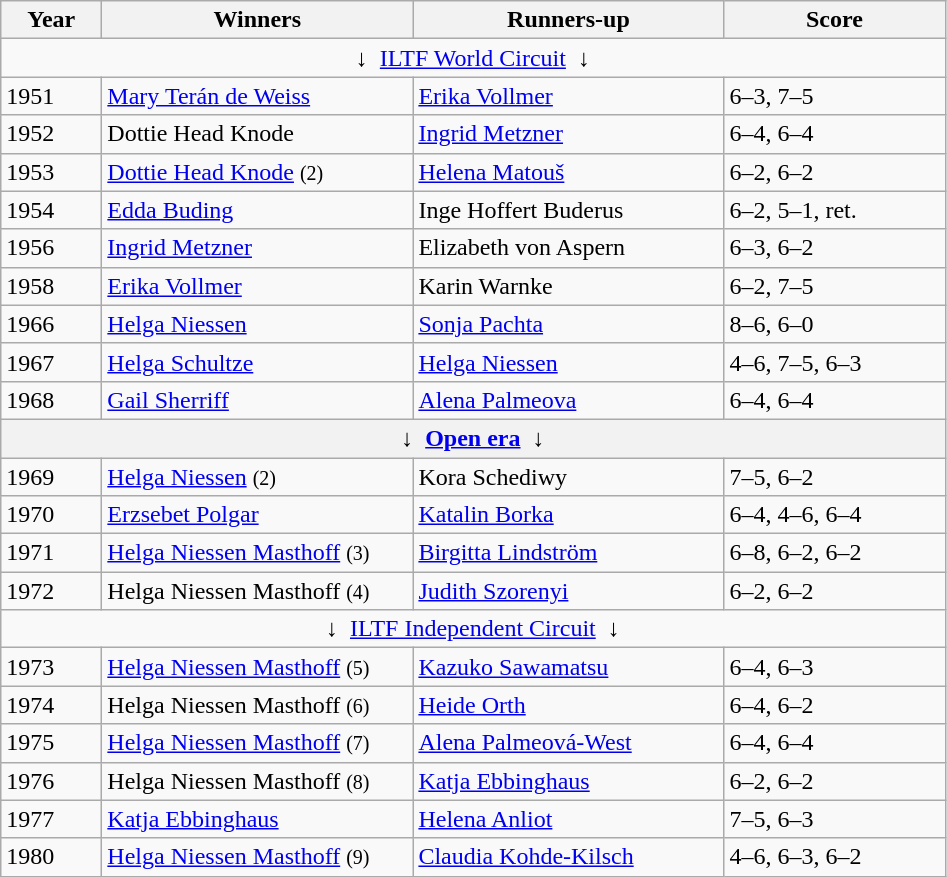<table class="wikitable">
<tr>
<th style="width:60px;">Year</th>
<th style="width:200px;">Winners</th>
<th style="width:200px;">Runners-up</th>
<th style="width:140px;">Score</th>
</tr>
<tr>
<td colspan=4 align=center>↓  <a href='#'>ILTF World Circuit</a>  ↓</td>
</tr>
<tr>
<td>1951</td>
<td> <a href='#'>Mary Terán de Weiss</a></td>
<td> <a href='#'>Erika Vollmer</a></td>
<td>6–3, 7–5</td>
</tr>
<tr>
<td>1952</td>
<td>  Dottie Head Knode</td>
<td> <a href='#'>Ingrid Metzner</a></td>
<td>6–4, 6–4</td>
</tr>
<tr>
<td>1953</td>
<td> <a href='#'>Dottie Head Knode</a> <small>(2)</small></td>
<td> <a href='#'>Helena Matouš</a></td>
<td>6–2, 6–2</td>
</tr>
<tr>
<td>1954</td>
<td> <a href='#'>Edda Buding</a></td>
<td>  Inge Hoffert Buderus</td>
<td>6–2, 5–1, ret.</td>
</tr>
<tr>
<td>1956</td>
<td> <a href='#'>Ingrid Metzner</a></td>
<td> Elizabeth von Aspern</td>
<td>6–3, 6–2</td>
</tr>
<tr>
<td>1958</td>
<td>  <a href='#'>Erika Vollmer</a></td>
<td> Karin Warnke</td>
<td>6–2, 7–5</td>
</tr>
<tr>
<td>1966</td>
<td>  <a href='#'>Helga Niessen</a></td>
<td> <a href='#'>Sonja Pachta</a></td>
<td>8–6, 6–0</td>
</tr>
<tr>
<td>1967</td>
<td>  <a href='#'>Helga Schultze</a></td>
<td> <a href='#'>Helga Niessen</a></td>
<td>4–6, 7–5, 6–3</td>
</tr>
<tr>
<td>1968</td>
<td> <a href='#'>Gail Sherriff</a></td>
<td> <a href='#'>Alena Palmeova</a></td>
<td>6–4, 6–4</td>
</tr>
<tr>
<th colspan=4 align=center>↓  <a href='#'>Open era</a>  ↓</th>
</tr>
<tr>
<td>1969</td>
<td>  <a href='#'>Helga Niessen</a> <small>(2)</small></td>
<td> Kora Schediwy</td>
<td>7–5, 6–2</td>
</tr>
<tr>
<td>1970</td>
<td> <a href='#'>Erzsebet Polgar</a></td>
<td> <a href='#'>Katalin Borka</a></td>
<td>6–4, 4–6, 6–4</td>
</tr>
<tr>
<td>1971</td>
<td>  <a href='#'>Helga Niessen Masthoff</a>  <small>(3)</small></td>
<td> <a href='#'>Birgitta Lindström</a></td>
<td>6–8, 6–2, 6–2</td>
</tr>
<tr>
<td>1972</td>
<td>  Helga Niessen Masthoff <small>(4)</small></td>
<td> <a href='#'>Judith Szorenyi</a></td>
<td>6–2, 6–2</td>
</tr>
<tr>
<td colspan=4 align=center>↓  <a href='#'>ILTF Independent Circuit</a>  ↓</td>
</tr>
<tr>
<td>1973</td>
<td>  <a href='#'>Helga Niessen Masthoff</a>  <small>(5)</small></td>
<td> <a href='#'>Kazuko Sawamatsu</a></td>
<td>6–4, 6–3</td>
</tr>
<tr>
<td>1974</td>
<td>  Helga Niessen Masthoff  <small>(6)</small></td>
<td> <a href='#'>Heide Orth</a></td>
<td>6–4, 6–2</td>
</tr>
<tr>
<td>1975</td>
<td>  <a href='#'>Helga Niessen Masthoff</a> <small>(7)</small></td>
<td> <a href='#'>Alena Palmeová-West</a></td>
<td>6–4, 6–4</td>
</tr>
<tr>
<td>1976</td>
<td>  Helga Niessen Masthoff <small>(8)</small></td>
<td> <a href='#'>Katja Ebbinghaus</a></td>
<td>6–2, 6–2</td>
</tr>
<tr>
<td>1977</td>
<td>  <a href='#'>Katja Ebbinghaus</a></td>
<td> <a href='#'>Helena Anliot</a></td>
<td>7–5, 6–3</td>
</tr>
<tr>
<td>1980</td>
<td>  <a href='#'>Helga Niessen Masthoff</a> <small>(9)</small></td>
<td>  <a href='#'>Claudia Kohde-Kilsch</a></td>
<td>4–6, 6–3, 6–2</td>
</tr>
</table>
